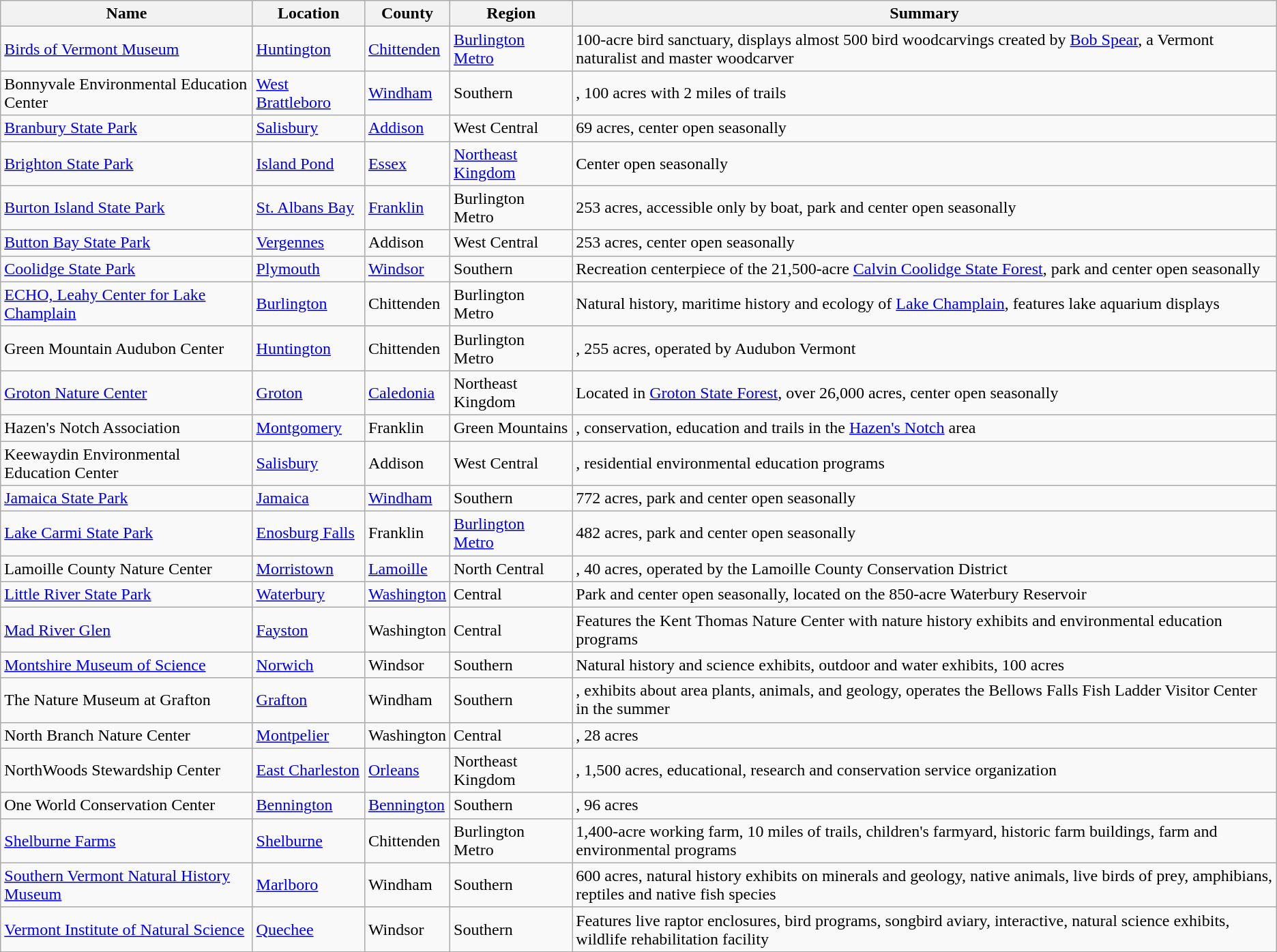<table class="wikitable sortable">
<tr>
<th>Name</th>
<th>Location</th>
<th>County</th>
<th>Region</th>
<th>Summary</th>
</tr>
<tr>
<td><a href='#'>Birds of Vermont Museum</a></td>
<td><a href='#'>Huntington</a></td>
<td><a href='#'>Chittenden</a></td>
<td><a href='#'>Burlington Metro</a></td>
<td>100-acre bird sanctuary, displays almost 500 bird woodcarvings created by <a href='#'>Bob Spear</a>, a Vermont naturalist and master woodcarver</td>
</tr>
<tr>
<td>Bonnyvale Environmental Education Center</td>
<td><a href='#'>West Brattleboro</a></td>
<td><a href='#'>Windham</a></td>
<td>Southern</td>
<td>, 100 acres with 2 miles of trails</td>
</tr>
<tr>
<td><a href='#'>Branbury State Park</a></td>
<td><a href='#'>Salisbury</a></td>
<td><a href='#'>Addison</a></td>
<td>West Central</td>
<td>69 acres, center open seasonally</td>
</tr>
<tr>
<td><a href='#'>Brighton State Park</a></td>
<td><a href='#'>Island Pond</a></td>
<td><a href='#'>Essex</a></td>
<td><a href='#'>Northeast Kingdom</a></td>
<td>Center open seasonally</td>
</tr>
<tr>
<td><a href='#'>Burton Island State Park</a></td>
<td><a href='#'>St. Albans Bay</a></td>
<td><a href='#'>Franklin</a></td>
<td>Burlington Metro</td>
<td>253 acres, accessible only by boat, park and center open seasonally</td>
</tr>
<tr>
<td><a href='#'>Button Bay State Park</a></td>
<td><a href='#'>Vergennes</a></td>
<td>Addison</td>
<td>West Central</td>
<td>253 acres, center open seasonally</td>
</tr>
<tr>
<td><a href='#'>Coolidge State Park</a></td>
<td><a href='#'>Plymouth</a></td>
<td><a href='#'>Windsor</a></td>
<td>Southern</td>
<td>Recreation centerpiece of the 21,500-acre <a href='#'>Calvin Coolidge State Forest</a>, park and center open seasonally</td>
</tr>
<tr>
<td><a href='#'>ECHO, Leahy Center for Lake Champlain</a></td>
<td><a href='#'>Burlington</a></td>
<td>Chittenden</td>
<td>Burlington Metro</td>
<td>Natural history, maritime history and ecology of <a href='#'>Lake Champlain</a>, features lake aquarium displays</td>
</tr>
<tr>
<td>Green Mountain Audubon Center</td>
<td><a href='#'>Huntington</a></td>
<td>Chittenden</td>
<td>Burlington Metro</td>
<td>, 255 acres, operated by Audubon Vermont</td>
</tr>
<tr>
<td><a href='#'>Groton Nature Center</a></td>
<td><a href='#'>Groton</a></td>
<td><a href='#'>Caledonia</a></td>
<td>Northeast Kingdom</td>
<td>Located in <a href='#'>Groton State Forest</a>, over 26,000 acres, center open seasonally</td>
</tr>
<tr>
<td>Hazen's Notch Association</td>
<td><a href='#'>Montgomery</a></td>
<td>Franklin</td>
<td>Green Mountains</td>
<td>, conservation, education and trails in the <a href='#'>Hazen's Notch</a> area</td>
</tr>
<tr>
<td>Keewaydin Environmental Education Center</td>
<td><a href='#'>Salisbury</a></td>
<td>Addison</td>
<td>West Central</td>
<td>, residential environmental education programs</td>
</tr>
<tr>
<td><a href='#'>Jamaica State Park</a></td>
<td><a href='#'>Jamaica</a></td>
<td><a href='#'>Windham</a></td>
<td>Southern</td>
<td>772 acres, park and center open seasonally</td>
</tr>
<tr>
<td><a href='#'>Lake Carmi State Park</a></td>
<td><a href='#'>Enosburg Falls</a></td>
<td>Franklin</td>
<td><a href='#'>Burlington Metro</a></td>
<td>482 acres, park and center open seasonally</td>
</tr>
<tr>
<td>Lamoille County Nature Center</td>
<td><a href='#'>Morristown</a></td>
<td><a href='#'>Lamoille</a></td>
<td>North Central</td>
<td>, 40 acres, operated by the Lamoille County Conservation District</td>
</tr>
<tr>
<td><a href='#'>Little River State Park</a></td>
<td><a href='#'>Waterbury</a></td>
<td><a href='#'>Washington</a></td>
<td>Central</td>
<td>Park and center open seasonally, located on the 850-acre Waterbury Reservoir</td>
</tr>
<tr>
<td><a href='#'>Mad River Glen</a></td>
<td><a href='#'>Fayston</a></td>
<td>Washington</td>
<td>Central</td>
<td>Features the Kent Thomas Nature Center with nature history exhibits and environmental education programs</td>
</tr>
<tr>
<td><a href='#'>Montshire Museum of Science</a></td>
<td><a href='#'>Norwich</a></td>
<td>Windsor</td>
<td>Southern</td>
<td>Natural history and science exhibits, outdoor and water exhibits, 100 acres</td>
</tr>
<tr>
<td>The Nature Museum at Grafton</td>
<td><a href='#'>Grafton</a></td>
<td>Windham</td>
<td>Southern</td>
<td>, exhibits about area plants, animals, and geology, operates the Bellows Falls Fish Ladder Visitor Center in the summer</td>
</tr>
<tr>
<td>North Branch Nature Center</td>
<td><a href='#'>Montpelier</a></td>
<td>Washington</td>
<td>Central</td>
<td>, 28 acres</td>
</tr>
<tr>
<td>NorthWoods Stewardship Center</td>
<td><a href='#'>East Charleston</a></td>
<td><a href='#'>Orleans</a></td>
<td>Northeast Kingdom</td>
<td>, 1,500 acres, educational, research and conservation service organization</td>
</tr>
<tr>
<td>One World Conservation Center</td>
<td><a href='#'>Bennington</a></td>
<td><a href='#'>Bennington</a></td>
<td>Southern</td>
<td>, 96 acres</td>
</tr>
<tr>
<td><a href='#'>Shelburne Farms</a></td>
<td><a href='#'>Shelburne</a></td>
<td>Chittenden</td>
<td>Burlington Metro</td>
<td>1,400-acre working farm, 10 miles of trails, children's farmyard, historic farm buildings, farm and environmental programs</td>
</tr>
<tr>
<td><a href='#'>Southern Vermont Natural History Museum</a></td>
<td><a href='#'>Marlboro</a></td>
<td>Windham</td>
<td>Southern</td>
<td>600 acres, natural history exhibits on minerals and geology, native animals, live birds of prey, amphibians, reptiles and native fish species</td>
</tr>
<tr>
<td><a href='#'>Vermont Institute of Natural Science</a></td>
<td><a href='#'>Quechee</a></td>
<td>Windsor</td>
<td>Southern</td>
<td>Features live raptor enclosures, bird programs, songbird aviary, interactive, natural science exhibits, wildlife rehabilitation facility</td>
</tr>
<tr>
</tr>
</table>
